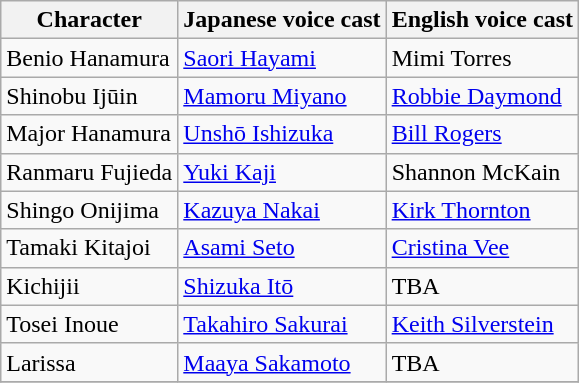<table class="wikitable">
<tr>
<th>Character</th>
<th>Japanese voice cast</th>
<th>English voice cast</th>
</tr>
<tr>
<td>Benio Hanamura</td>
<td><a href='#'>Saori Hayami</a></td>
<td>Mimi Torres</td>
</tr>
<tr>
<td>Shinobu Ijūin</td>
<td><a href='#'>Mamoru Miyano</a></td>
<td><a href='#'>Robbie Daymond</a></td>
</tr>
<tr>
<td>Major Hanamura</td>
<td><a href='#'>Unshō Ishizuka</a></td>
<td><a href='#'>Bill Rogers</a></td>
</tr>
<tr>
<td>Ranmaru Fujieda</td>
<td><a href='#'>Yuki Kaji</a></td>
<td>Shannon McKain</td>
</tr>
<tr>
<td>Shingo Onijima</td>
<td><a href='#'>Kazuya Nakai</a></td>
<td><a href='#'>Kirk Thornton</a></td>
</tr>
<tr>
<td>Tamaki Kitajoi</td>
<td><a href='#'>Asami Seto</a></td>
<td><a href='#'>Cristina Vee</a></td>
</tr>
<tr>
<td>Kichijii</td>
<td><a href='#'>Shizuka Itō</a></td>
<td>TBA</td>
</tr>
<tr>
<td>Tosei Inoue</td>
<td><a href='#'>Takahiro Sakurai</a></td>
<td><a href='#'>Keith Silverstein</a></td>
</tr>
<tr>
<td>Larissa</td>
<td><a href='#'>Maaya Sakamoto</a></td>
<td>TBA</td>
</tr>
<tr>
</tr>
</table>
